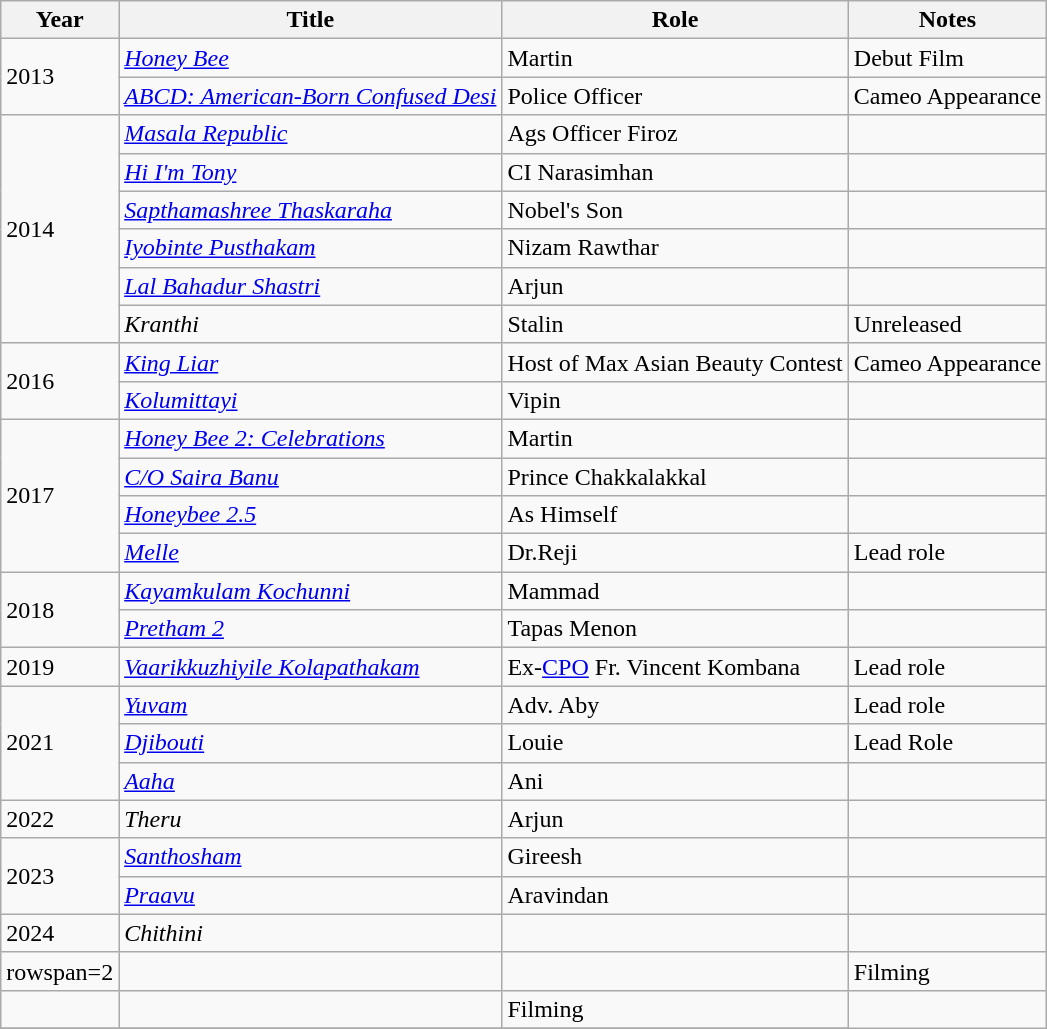<table class="wikitable sortable">
<tr>
<th>Year</th>
<th>Title</th>
<th>Role</th>
<th class="unsortable">Notes</th>
</tr>
<tr>
<td rowspan=2>2013</td>
<td><em><a href='#'>Honey Bee</a></em></td>
<td>Martin</td>
<td>Debut Film</td>
</tr>
<tr>
<td><em><a href='#'>ABCD: American-Born Confused Desi</a></em></td>
<td>Police Officer</td>
<td>Cameo Appearance</td>
</tr>
<tr>
<td rowspan=6>2014</td>
<td><em><a href='#'>Masala Republic</a></em></td>
<td>Ags Officer Firoz</td>
<td></td>
</tr>
<tr>
<td><em><a href='#'>Hi I'm Tony</a></em></td>
<td>CI Narasimhan</td>
<td></td>
</tr>
<tr>
<td><em><a href='#'>Sapthamashree Thaskaraha</a></em></td>
<td>Nobel's Son</td>
<td></td>
</tr>
<tr>
<td><em><a href='#'>Iyobinte Pusthakam</a></em></td>
<td>Nizam Rawthar</td>
<td></td>
</tr>
<tr>
<td><em><a href='#'>Lal Bahadur Shastri</a></em></td>
<td>Arjun</td>
<td></td>
</tr>
<tr>
<td><em>Kranthi</em></td>
<td>Stalin</td>
<td>Unreleased</td>
</tr>
<tr>
<td rowspan=2>2016</td>
<td><em><a href='#'>King Liar</a></em></td>
<td>Host of Max Asian Beauty Contest</td>
<td>Cameo Appearance</td>
</tr>
<tr>
<td><em><a href='#'>Kolumittayi</a></em></td>
<td>Vipin</td>
<td></td>
</tr>
<tr>
<td rowspan=4>2017</td>
<td><em><a href='#'>Honey Bee 2: Celebrations</a></em></td>
<td>Martin</td>
<td></td>
</tr>
<tr>
<td><em><a href='#'>C/O Saira Banu</a></em></td>
<td>Prince Chakkalakkal</td>
<td></td>
</tr>
<tr>
<td><em><a href='#'>Honeybee 2.5</a></em></td>
<td>As Himself</td>
<td></td>
</tr>
<tr>
<td><em><a href='#'>Melle</a></em></td>
<td>Dr.Reji</td>
<td>Lead role</td>
</tr>
<tr>
<td rowspan=2>2018</td>
<td><em><a href='#'>Kayamkulam Kochunni</a></em></td>
<td>Mammad</td>
<td></td>
</tr>
<tr>
<td><em><a href='#'>Pretham 2</a></em></td>
<td>Tapas Menon</td>
<td></td>
</tr>
<tr>
<td>2019</td>
<td><em><a href='#'>Vaarikkuzhiyile Kolapathakam</a></em></td>
<td>Ex-<a href='#'>CPO</a> Fr. Vincent Kombana</td>
<td>Lead role</td>
</tr>
<tr>
<td rowspan=3>2021</td>
<td><em><a href='#'>Yuvam</a></em></td>
<td>Adv. Aby</td>
<td>Lead role</td>
</tr>
<tr>
<td><em><a href='#'>Djibouti</a></em></td>
<td>Louie</td>
<td>Lead Role</td>
</tr>
<tr>
<td><em><a href='#'>Aaha</a></em></td>
<td>Ani</td>
<td></td>
</tr>
<tr>
<td>2022</td>
<td><em>Theru</em></td>
<td>Arjun</td>
<td></td>
</tr>
<tr>
<td rowspan=2>2023</td>
<td><em><a href='#'>Santhosham</a></em></td>
<td>Gireesh</td>
<td></td>
</tr>
<tr>
<td><em><a href='#'>Praavu</a></em></td>
<td>Aravindan</td>
<td></td>
</tr>
<tr>
<td>2024</td>
<td><em>Chithini</em></td>
<td></td>
<td></td>
</tr>
<tr>
<td>rowspan=2 </td>
<td></td>
<td></td>
<td>Filming</td>
</tr>
<tr>
<td></td>
<td></td>
<td>Filming</td>
</tr>
<tr>
</tr>
</table>
